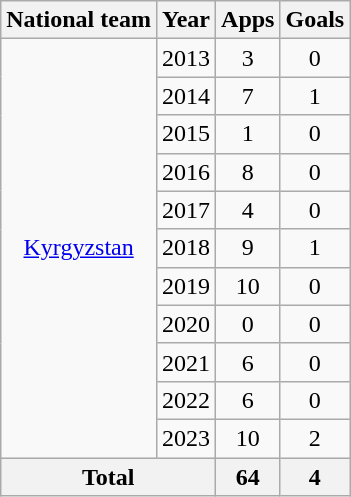<table class="wikitable" style="text-align:center">
<tr>
<th>National team</th>
<th>Year</th>
<th>Apps</th>
<th>Goals</th>
</tr>
<tr>
<td rowspan="11"><a href='#'>Kyrgyzstan</a></td>
<td>2013</td>
<td>3</td>
<td>0</td>
</tr>
<tr>
<td>2014</td>
<td>7</td>
<td>1</td>
</tr>
<tr>
<td>2015</td>
<td>1</td>
<td>0</td>
</tr>
<tr>
<td>2016</td>
<td>8</td>
<td>0</td>
</tr>
<tr>
<td>2017</td>
<td>4</td>
<td>0</td>
</tr>
<tr>
<td>2018</td>
<td>9</td>
<td>1</td>
</tr>
<tr>
<td>2019</td>
<td>10</td>
<td>0</td>
</tr>
<tr>
<td>2020</td>
<td>0</td>
<td>0</td>
</tr>
<tr>
<td>2021</td>
<td>6</td>
<td>0</td>
</tr>
<tr>
<td>2022</td>
<td>6</td>
<td>0</td>
</tr>
<tr>
<td>2023</td>
<td>10</td>
<td>2</td>
</tr>
<tr>
<th colspan="2">Total</th>
<th>64</th>
<th>4</th>
</tr>
</table>
